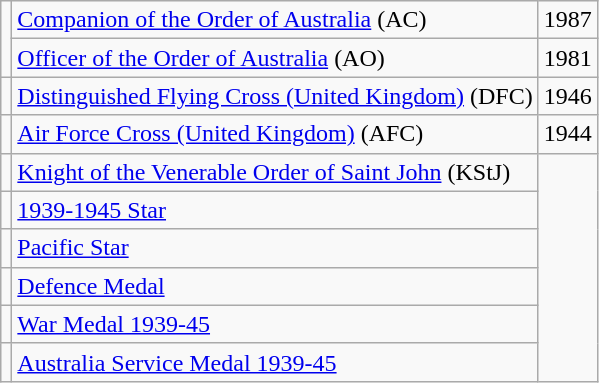<table class="wikitable">
<tr>
<td rowspan=2></td>
<td><a href='#'>Companion of the Order of Australia</a> (AC)</td>
<td>1987</td>
</tr>
<tr>
<td><a href='#'>Officer of the Order of Australia</a> (AO)</td>
<td>1981</td>
</tr>
<tr>
<td></td>
<td><a href='#'>Distinguished Flying Cross (United Kingdom)</a> (DFC)</td>
<td>1946</td>
</tr>
<tr>
<td></td>
<td><a href='#'>Air Force Cross (United Kingdom)</a> (AFC)</td>
<td>1944</td>
</tr>
<tr>
<td></td>
<td><a href='#'>Knight of the Venerable Order of Saint John</a> (KStJ)</td>
</tr>
<tr>
<td></td>
<td><a href='#'>1939-1945 Star</a></td>
</tr>
<tr>
<td></td>
<td><a href='#'>Pacific Star</a></td>
</tr>
<tr>
<td></td>
<td><a href='#'>Defence Medal</a></td>
</tr>
<tr>
<td></td>
<td><a href='#'>War Medal 1939-45</a></td>
</tr>
<tr>
<td></td>
<td><a href='#'>Australia Service Medal 1939-45</a></td>
</tr>
</table>
